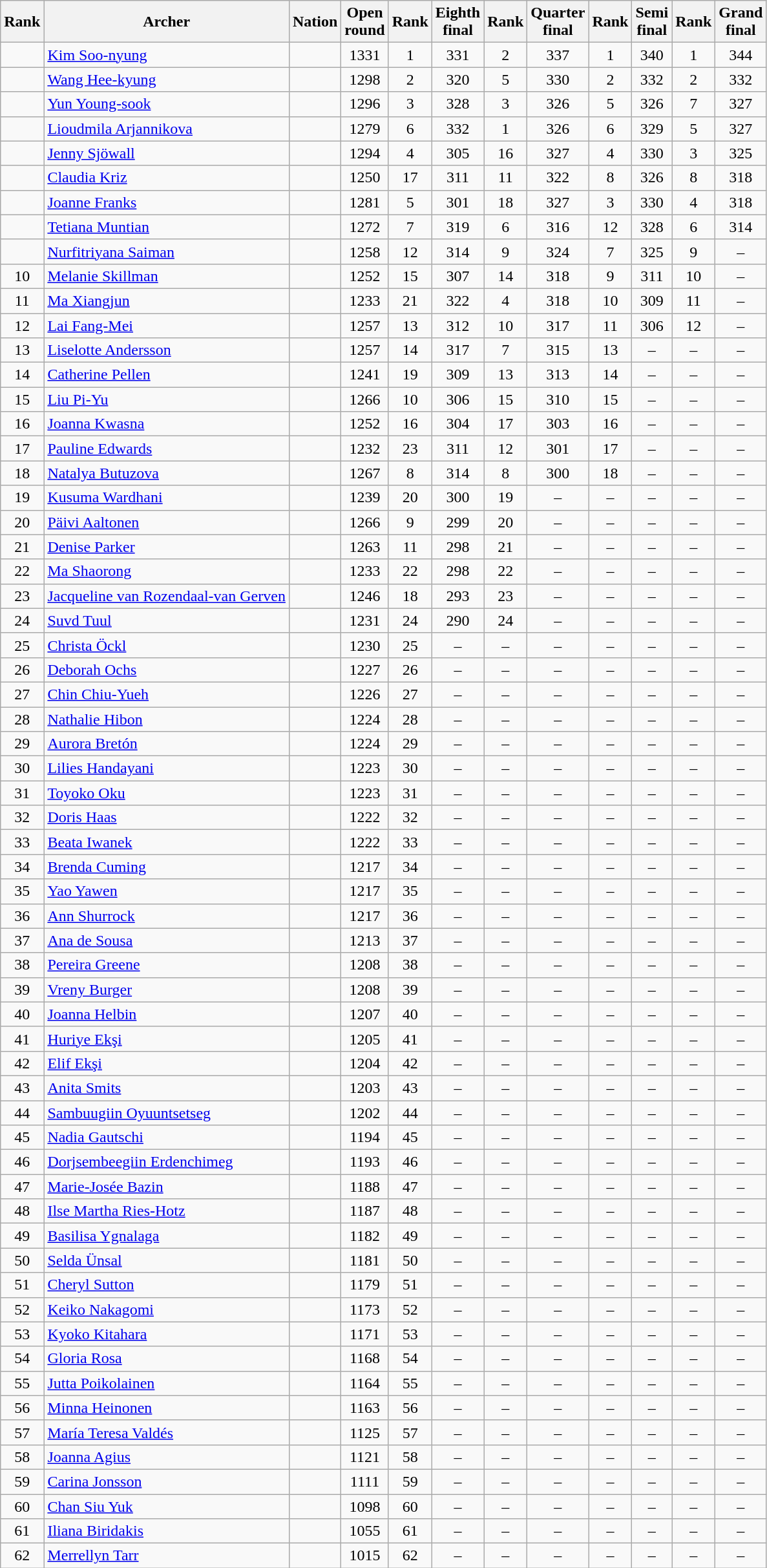<table class="wikitable sortable" style="text-align:center;">
<tr>
<th>Rank</th>
<th>Archer</th>
<th>Nation</th>
<th>Open <br>round</th>
<th>Rank</th>
<th>Eighth<br>final</th>
<th>Rank</th>
<th>Quarter <br>final</th>
<th>Rank</th>
<th>Semi <br>final</th>
<th>Rank</th>
<th>Grand<br>final</th>
</tr>
<tr>
<td></td>
<td align=left><a href='#'>Kim Soo-nyung</a></td>
<td align=left></td>
<td>1331</td>
<td>1</td>
<td>331</td>
<td>2</td>
<td>337</td>
<td>1</td>
<td>340</td>
<td>1</td>
<td>344</td>
</tr>
<tr>
<td></td>
<td align=left><a href='#'>Wang Hee-kyung</a></td>
<td align=left></td>
<td>1298</td>
<td>2</td>
<td>320</td>
<td>5</td>
<td>330</td>
<td>2</td>
<td>332</td>
<td>2</td>
<td>332</td>
</tr>
<tr>
<td></td>
<td align=left><a href='#'>Yun Young-sook</a></td>
<td align=left></td>
<td>1296</td>
<td>3</td>
<td>328</td>
<td>3</td>
<td>326</td>
<td>5</td>
<td>326</td>
<td>7</td>
<td>327</td>
</tr>
<tr>
<td></td>
<td align=left><a href='#'>Lioudmila Arjannikova</a></td>
<td align=left></td>
<td>1279</td>
<td>6</td>
<td>332</td>
<td>1</td>
<td>326</td>
<td>6</td>
<td>329</td>
<td>5</td>
<td>327</td>
</tr>
<tr>
<td></td>
<td align=left><a href='#'>Jenny Sjöwall</a></td>
<td align=left></td>
<td>1294</td>
<td>4</td>
<td>305</td>
<td>16</td>
<td>327</td>
<td>4</td>
<td>330</td>
<td>3</td>
<td>325</td>
</tr>
<tr>
<td></td>
<td align=left><a href='#'>Claudia Kriz</a></td>
<td align=left></td>
<td>1250</td>
<td>17</td>
<td>311</td>
<td>11</td>
<td>322</td>
<td>8</td>
<td>326</td>
<td>8</td>
<td>318</td>
</tr>
<tr>
<td></td>
<td align=left><a href='#'>Joanne Franks</a></td>
<td align=left></td>
<td>1281</td>
<td>5</td>
<td>301</td>
<td>18</td>
<td>327</td>
<td>3</td>
<td>330</td>
<td>4</td>
<td>318</td>
</tr>
<tr>
<td></td>
<td align=left><a href='#'>Tetiana Muntian</a></td>
<td align=left></td>
<td>1272</td>
<td>7</td>
<td>319</td>
<td>6</td>
<td>316</td>
<td>12</td>
<td>328</td>
<td>6</td>
<td>314</td>
</tr>
<tr>
<td></td>
<td align=left><a href='#'>Nurfitriyana Saiman</a></td>
<td align=left></td>
<td>1258</td>
<td>12</td>
<td>314</td>
<td>9</td>
<td>324</td>
<td>7</td>
<td>325</td>
<td>9</td>
<td>–</td>
</tr>
<tr>
<td>10</td>
<td align=left><a href='#'>Melanie Skillman</a></td>
<td align=left></td>
<td>1252</td>
<td>15</td>
<td>307</td>
<td>14</td>
<td>318</td>
<td>9</td>
<td>311</td>
<td>10</td>
<td>–</td>
</tr>
<tr>
<td>11</td>
<td align=left><a href='#'>Ma Xiangjun</a></td>
<td align=left></td>
<td>1233</td>
<td>21</td>
<td>322</td>
<td>4</td>
<td>318</td>
<td>10</td>
<td>309</td>
<td>11</td>
<td>–</td>
</tr>
<tr>
<td>12</td>
<td align=left><a href='#'>Lai Fang-Mei</a></td>
<td align=left></td>
<td>1257</td>
<td>13</td>
<td>312</td>
<td>10</td>
<td>317</td>
<td>11</td>
<td>306</td>
<td>12</td>
<td>–</td>
</tr>
<tr>
<td>13</td>
<td align=left><a href='#'>Liselotte Andersson</a></td>
<td align=left></td>
<td>1257</td>
<td>14</td>
<td>317</td>
<td>7</td>
<td>315</td>
<td>13</td>
<td>–</td>
<td>–</td>
<td>–</td>
</tr>
<tr>
<td>14</td>
<td align=left><a href='#'>Catherine Pellen</a></td>
<td align=left></td>
<td>1241</td>
<td>19</td>
<td>309</td>
<td>13</td>
<td>313</td>
<td>14</td>
<td>–</td>
<td>–</td>
<td>–</td>
</tr>
<tr>
<td>15</td>
<td align=left><a href='#'>Liu Pi-Yu</a></td>
<td align=left></td>
<td>1266</td>
<td>10</td>
<td>306</td>
<td>15</td>
<td>310</td>
<td>15</td>
<td>–</td>
<td>–</td>
<td>–</td>
</tr>
<tr>
<td>16</td>
<td align=left><a href='#'>Joanna Kwasna</a></td>
<td align=left></td>
<td>1252</td>
<td>16</td>
<td>304</td>
<td>17</td>
<td>303</td>
<td>16</td>
<td>–</td>
<td>–</td>
<td>–</td>
</tr>
<tr>
<td>17</td>
<td align=left><a href='#'>Pauline Edwards</a></td>
<td align=left></td>
<td>1232</td>
<td>23</td>
<td>311</td>
<td>12</td>
<td>301</td>
<td>17</td>
<td>–</td>
<td>–</td>
<td>–</td>
</tr>
<tr>
<td>18</td>
<td align=left><a href='#'>Natalya Butuzova</a></td>
<td align=left></td>
<td>1267</td>
<td>8</td>
<td>314</td>
<td>8</td>
<td>300</td>
<td>18</td>
<td>–</td>
<td>–</td>
<td>–</td>
</tr>
<tr>
<td>19</td>
<td align=left><a href='#'>Kusuma Wardhani</a></td>
<td align=left></td>
<td>1239</td>
<td>20</td>
<td>300</td>
<td>19</td>
<td>–</td>
<td>–</td>
<td>–</td>
<td>–</td>
<td>–</td>
</tr>
<tr>
<td>20</td>
<td align=left><a href='#'>Päivi Aaltonen</a></td>
<td align=left></td>
<td>1266</td>
<td>9</td>
<td>299</td>
<td>20</td>
<td>–</td>
<td>–</td>
<td>–</td>
<td>–</td>
<td>–</td>
</tr>
<tr>
<td>21</td>
<td align=left><a href='#'>Denise Parker</a></td>
<td align=left></td>
<td>1263</td>
<td>11</td>
<td>298</td>
<td>21</td>
<td>–</td>
<td>–</td>
<td>–</td>
<td>–</td>
<td>–</td>
</tr>
<tr>
<td>22</td>
<td align=left><a href='#'>Ma Shaorong</a></td>
<td align=left></td>
<td>1233</td>
<td>22</td>
<td>298</td>
<td>22</td>
<td>–</td>
<td>–</td>
<td>–</td>
<td>–</td>
<td>–</td>
</tr>
<tr>
<td>23</td>
<td align=left><a href='#'>Jacqueline van Rozendaal-van Gerven</a></td>
<td align=left></td>
<td>1246</td>
<td>18</td>
<td>293</td>
<td>23</td>
<td>–</td>
<td>–</td>
<td>–</td>
<td>–</td>
<td>–</td>
</tr>
<tr>
<td>24</td>
<td align=left><a href='#'>Suvd Tuul</a></td>
<td align=left></td>
<td>1231</td>
<td>24</td>
<td>290</td>
<td>24</td>
<td>–</td>
<td>–</td>
<td>–</td>
<td>–</td>
<td>–</td>
</tr>
<tr>
<td>25</td>
<td align=left><a href='#'>Christa Öckl</a></td>
<td align=left></td>
<td>1230</td>
<td>25</td>
<td>–</td>
<td>–</td>
<td>–</td>
<td>–</td>
<td>–</td>
<td>–</td>
<td>–</td>
</tr>
<tr>
<td>26</td>
<td align=left><a href='#'>Deborah Ochs</a></td>
<td align=left></td>
<td>1227</td>
<td>26</td>
<td>–</td>
<td>–</td>
<td>–</td>
<td>–</td>
<td>–</td>
<td>–</td>
<td>–</td>
</tr>
<tr>
<td>27</td>
<td align=left><a href='#'>Chin Chiu-Yueh</a></td>
<td align=left></td>
<td>1226</td>
<td>27</td>
<td>–</td>
<td>–</td>
<td>–</td>
<td>–</td>
<td>–</td>
<td>–</td>
<td>–</td>
</tr>
<tr>
<td>28</td>
<td align=left><a href='#'>Nathalie Hibon</a></td>
<td align=left></td>
<td>1224</td>
<td>28</td>
<td>–</td>
<td>–</td>
<td>–</td>
<td>–</td>
<td>–</td>
<td>–</td>
<td>–</td>
</tr>
<tr>
<td>29</td>
<td align=left><a href='#'>Aurora Bretón</a></td>
<td align=left></td>
<td>1224</td>
<td>29</td>
<td>–</td>
<td>–</td>
<td>–</td>
<td>–</td>
<td>–</td>
<td>–</td>
<td>–</td>
</tr>
<tr>
<td>30</td>
<td align=left><a href='#'>Lilies Handayani</a></td>
<td align=left></td>
<td>1223</td>
<td>30</td>
<td>–</td>
<td>–</td>
<td>–</td>
<td>–</td>
<td>–</td>
<td>–</td>
<td>–</td>
</tr>
<tr>
<td>31</td>
<td align=left><a href='#'>Toyoko Oku</a></td>
<td align=left></td>
<td>1223</td>
<td>31</td>
<td>–</td>
<td>–</td>
<td>–</td>
<td>–</td>
<td>–</td>
<td>–</td>
<td>–</td>
</tr>
<tr>
<td>32</td>
<td align=left><a href='#'>Doris Haas</a></td>
<td align=left></td>
<td>1222</td>
<td>32</td>
<td>–</td>
<td>–</td>
<td>–</td>
<td>–</td>
<td>–</td>
<td>–</td>
<td>–</td>
</tr>
<tr>
<td>33</td>
<td align=left><a href='#'>Beata Iwanek</a></td>
<td align=left></td>
<td>1222</td>
<td>33</td>
<td>–</td>
<td>–</td>
<td>–</td>
<td>–</td>
<td>–</td>
<td>–</td>
<td>–</td>
</tr>
<tr>
<td>34</td>
<td align=left><a href='#'>Brenda Cuming</a></td>
<td align=left></td>
<td>1217</td>
<td>34</td>
<td>–</td>
<td>–</td>
<td>–</td>
<td>–</td>
<td>–</td>
<td>–</td>
<td>–</td>
</tr>
<tr>
<td>35</td>
<td align=left><a href='#'>Yao Yawen</a></td>
<td align=left></td>
<td>1217</td>
<td>35</td>
<td>–</td>
<td>–</td>
<td>–</td>
<td>–</td>
<td>–</td>
<td>–</td>
<td>–</td>
</tr>
<tr>
<td>36</td>
<td align=left><a href='#'>Ann Shurrock</a></td>
<td align=left></td>
<td>1217</td>
<td>36</td>
<td>–</td>
<td>–</td>
<td>–</td>
<td>–</td>
<td>–</td>
<td>–</td>
<td>–</td>
</tr>
<tr>
<td>37</td>
<td align=left><a href='#'>Ana de Sousa</a></td>
<td align=left></td>
<td>1213</td>
<td>37</td>
<td>–</td>
<td>–</td>
<td>–</td>
<td>–</td>
<td>–</td>
<td>–</td>
<td>–</td>
</tr>
<tr>
<td>38</td>
<td align=left><a href='#'>Pereira Greene</a></td>
<td align=left></td>
<td>1208</td>
<td>38</td>
<td>–</td>
<td>–</td>
<td>–</td>
<td>–</td>
<td>–</td>
<td>–</td>
<td>–</td>
</tr>
<tr>
<td>39</td>
<td align=left><a href='#'>Vreny Burger</a></td>
<td align=left></td>
<td>1208</td>
<td>39</td>
<td>–</td>
<td>–</td>
<td>–</td>
<td>–</td>
<td>–</td>
<td>–</td>
<td>–</td>
</tr>
<tr>
<td>40</td>
<td align=left><a href='#'>Joanna Helbin</a></td>
<td align=left></td>
<td>1207</td>
<td>40</td>
<td>–</td>
<td>–</td>
<td>–</td>
<td>–</td>
<td>–</td>
<td>–</td>
<td>–</td>
</tr>
<tr>
<td>41</td>
<td align=left><a href='#'>Huriye Ekşi</a></td>
<td align=left></td>
<td>1205</td>
<td>41</td>
<td>–</td>
<td>–</td>
<td>–</td>
<td>–</td>
<td>–</td>
<td>–</td>
<td>–</td>
</tr>
<tr>
<td>42</td>
<td align=left><a href='#'>Elif Ekşi</a></td>
<td align=left></td>
<td>1204</td>
<td>42</td>
<td>–</td>
<td>–</td>
<td>–</td>
<td>–</td>
<td>–</td>
<td>–</td>
<td>–</td>
</tr>
<tr>
<td>43</td>
<td align=left><a href='#'>Anita Smits</a></td>
<td align=left></td>
<td>1203</td>
<td>43</td>
<td>–</td>
<td>–</td>
<td>–</td>
<td>–</td>
<td>–</td>
<td>–</td>
<td>–</td>
</tr>
<tr>
<td>44</td>
<td align=left><a href='#'>Sambuugiin Oyuuntsetseg</a></td>
<td align=left></td>
<td>1202</td>
<td>44</td>
<td>–</td>
<td>–</td>
<td>–</td>
<td>–</td>
<td>–</td>
<td>–</td>
<td>–</td>
</tr>
<tr>
<td>45</td>
<td align=left><a href='#'>Nadia Gautschi</a></td>
<td align=left></td>
<td>1194</td>
<td>45</td>
<td>–</td>
<td>–</td>
<td>–</td>
<td>–</td>
<td>–</td>
<td>–</td>
<td>–</td>
</tr>
<tr>
<td>46</td>
<td align=left><a href='#'>Dorjsembeegiin Erdenchimeg</a></td>
<td align=left></td>
<td>1193</td>
<td>46</td>
<td>–</td>
<td>–</td>
<td>–</td>
<td>–</td>
<td>–</td>
<td>–</td>
<td>–</td>
</tr>
<tr>
<td>47</td>
<td align=left><a href='#'>Marie-Josée Bazin</a></td>
<td align=left></td>
<td>1188</td>
<td>47</td>
<td>–</td>
<td>–</td>
<td>–</td>
<td>–</td>
<td>–</td>
<td>–</td>
<td>–</td>
</tr>
<tr>
<td>48</td>
<td align=left><a href='#'>Ilse Martha Ries-Hotz</a></td>
<td align=left></td>
<td>1187</td>
<td>48</td>
<td>–</td>
<td>–</td>
<td>–</td>
<td>–</td>
<td>–</td>
<td>–</td>
<td>–</td>
</tr>
<tr>
<td>49</td>
<td align=left><a href='#'>Basilisa Ygnalaga</a></td>
<td align=left></td>
<td>1182</td>
<td>49</td>
<td>–</td>
<td>–</td>
<td>–</td>
<td>–</td>
<td>–</td>
<td>–</td>
<td>–</td>
</tr>
<tr>
<td>50</td>
<td align=left><a href='#'>Selda Ünsal</a></td>
<td align=left></td>
<td>1181</td>
<td>50</td>
<td>–</td>
<td>–</td>
<td>–</td>
<td>–</td>
<td>–</td>
<td>–</td>
<td>–</td>
</tr>
<tr>
<td>51</td>
<td align=left><a href='#'>Cheryl Sutton</a></td>
<td align=left></td>
<td>1179</td>
<td>51</td>
<td>–</td>
<td>–</td>
<td>–</td>
<td>–</td>
<td>–</td>
<td>–</td>
<td>–</td>
</tr>
<tr>
<td>52</td>
<td align=left><a href='#'>Keiko Nakagomi</a></td>
<td align=left></td>
<td>1173</td>
<td>52</td>
<td>–</td>
<td>–</td>
<td>–</td>
<td>–</td>
<td>–</td>
<td>–</td>
<td>–</td>
</tr>
<tr>
<td>53</td>
<td align=left><a href='#'>Kyoko Kitahara</a></td>
<td align=left></td>
<td>1171</td>
<td>53</td>
<td>–</td>
<td>–</td>
<td>–</td>
<td>–</td>
<td>–</td>
<td>–</td>
<td>–</td>
</tr>
<tr>
<td>54</td>
<td align=left><a href='#'>Gloria Rosa</a></td>
<td align=left></td>
<td>1168</td>
<td>54</td>
<td>–</td>
<td>–</td>
<td>–</td>
<td>–</td>
<td>–</td>
<td>–</td>
<td>–</td>
</tr>
<tr>
<td>55</td>
<td align=left><a href='#'>Jutta Poikolainen</a></td>
<td align=left></td>
<td>1164</td>
<td>55</td>
<td>–</td>
<td>–</td>
<td>–</td>
<td>–</td>
<td>–</td>
<td>–</td>
<td>–</td>
</tr>
<tr>
<td>56</td>
<td align=left><a href='#'>Minna Heinonen</a></td>
<td align=left></td>
<td>1163</td>
<td>56</td>
<td>–</td>
<td>–</td>
<td>–</td>
<td>–</td>
<td>–</td>
<td>–</td>
<td>–</td>
</tr>
<tr>
<td>57</td>
<td align=left><a href='#'>María Teresa Valdés</a></td>
<td align=left></td>
<td>1125</td>
<td>57</td>
<td>–</td>
<td>–</td>
<td>–</td>
<td>–</td>
<td>–</td>
<td>–</td>
<td>–</td>
</tr>
<tr>
<td>58</td>
<td align=left><a href='#'>Joanna Agius</a></td>
<td align=left></td>
<td>1121</td>
<td>58</td>
<td>–</td>
<td>–</td>
<td>–</td>
<td>–</td>
<td>–</td>
<td>–</td>
<td>–</td>
</tr>
<tr>
<td>59</td>
<td align=left><a href='#'>Carina Jonsson</a></td>
<td align=left></td>
<td>1111</td>
<td>59</td>
<td>–</td>
<td>–</td>
<td>–</td>
<td>–</td>
<td>–</td>
<td>–</td>
<td>–</td>
</tr>
<tr>
<td>60</td>
<td align=left><a href='#'>Chan Siu Yuk</a></td>
<td align=left></td>
<td>1098</td>
<td>60</td>
<td>–</td>
<td>–</td>
<td>–</td>
<td>–</td>
<td>–</td>
<td>–</td>
<td>–</td>
</tr>
<tr>
<td>61</td>
<td align=left><a href='#'>Iliana Biridakis</a></td>
<td align=left></td>
<td>1055</td>
<td>61</td>
<td>–</td>
<td>–</td>
<td>–</td>
<td>–</td>
<td>–</td>
<td>–</td>
<td>–</td>
</tr>
<tr>
<td>62</td>
<td align=left><a href='#'>Merrellyn Tarr</a></td>
<td align=left></td>
<td>1015</td>
<td>62</td>
<td>–</td>
<td>–</td>
<td>–</td>
<td>–</td>
<td>–</td>
<td>–</td>
<td>–</td>
</tr>
</table>
